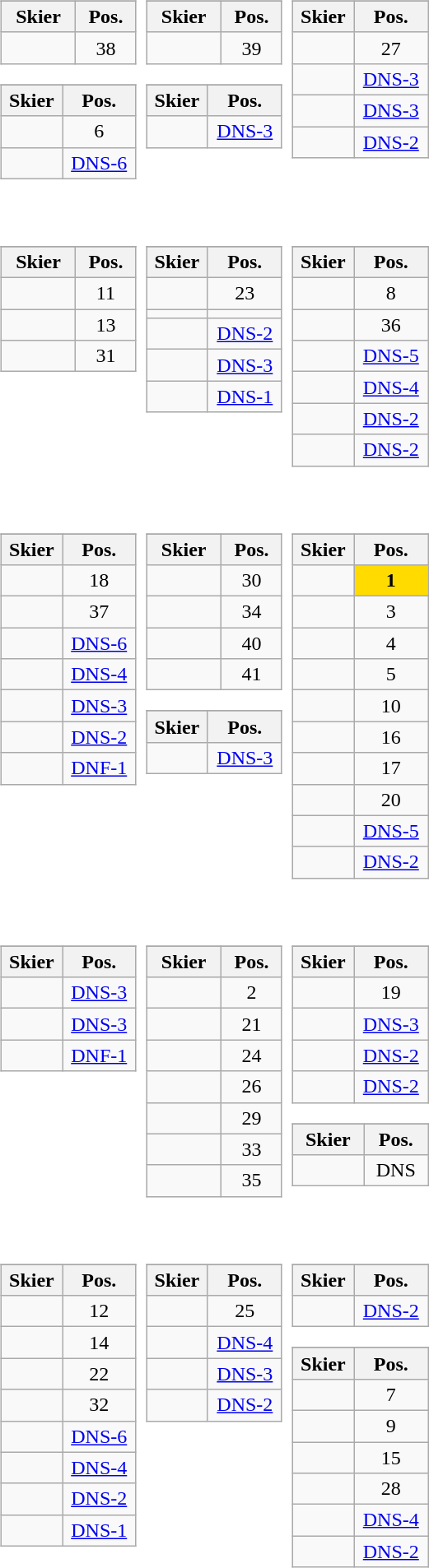<table>
<tr valign="top">
<td style="width:33%;"><br><table class="wikitable plainrowheaders" style="text-align:center; width:97%">
<tr>
</tr>
<tr style="text-align:center;">
<th scope="col">Skier</th>
<th scope="col">Pos.</th>
</tr>
<tr>
<td style="text-align:left;"></td>
<td>38</td>
</tr>
</table>
<table class="wikitable plainrowheaders" style="text-align:center; width:97%">
<tr>
</tr>
<tr style="text-align:center;">
<th scope="col">Skier</th>
<th scope="col">Pos.</th>
</tr>
<tr>
<td style="text-align:left;"></td>
<td>6</td>
</tr>
<tr>
<td style="text-align:left;"></td>
<td><a href='#'>DNS-6</a></td>
</tr>
</table>
</td>
<td><br><table class="wikitable plainrowheaders" style="text-align:center; width:97%">
<tr>
</tr>
<tr style="text-align:center;">
<th scope="col">Skier</th>
<th scope="col">Pos.</th>
</tr>
<tr>
<td style="text-align:left;"></td>
<td>39</td>
</tr>
</table>
<table class="wikitable plainrowheaders" style="text-align:center; width:97%">
<tr>
</tr>
<tr style="text-align:center;">
<th scope="col">Skier</th>
<th scope="col">Pos.</th>
</tr>
<tr>
<td style="text-align:left;"></td>
<td><a href='#'>DNS-3</a></td>
</tr>
</table>
</td>
<td><br><table class="wikitable plainrowheaders" style="text-align:center; width:97%">
<tr>
</tr>
<tr style="text-align:center;">
<th scope="col">Skier</th>
<th scope="col">Pos.</th>
</tr>
<tr>
<td style="text-align:left;"></td>
<td>27</td>
</tr>
<tr>
<td style="text-align:left;"></td>
<td><a href='#'>DNS-3</a></td>
</tr>
<tr>
<td style="text-align:left;"></td>
<td><a href='#'>DNS-3</a></td>
</tr>
<tr>
<td style="text-align:left;"></td>
<td><a href='#'>DNS-2</a></td>
</tr>
</table>
</td>
</tr>
<tr valign="top">
<td style="width:33%;"><br><table class="wikitable plainrowheaders" style="text-align:center; width:97%">
<tr>
</tr>
<tr style="text-align:center;">
<th scope="col">Skier</th>
<th scope="col">Pos.</th>
</tr>
<tr>
<td style="text-align:left;"></td>
<td>11</td>
</tr>
<tr>
<td style="text-align:left;"></td>
<td>13</td>
</tr>
<tr>
<td style="text-align:left;"></td>
<td>31</td>
</tr>
</table>
</td>
<td><br><table class="wikitable plainrowheaders" style="text-align:center; width:97%">
<tr>
</tr>
<tr style="text-align:center;">
<th scope="col">Skier</th>
<th scope="col">Pos.</th>
</tr>
<tr>
<td style="text-align:left;"></td>
<td>23</td>
</tr>
<tr>
<td style="text-align:left;"></td>
<td></td>
</tr>
<tr>
<td style="text-align:left;"></td>
<td><a href='#'>DNS-2</a></td>
</tr>
<tr>
<td style="text-align:left;"></td>
<td><a href='#'>DNS-3</a></td>
</tr>
<tr>
<td style="text-align:left;"></td>
<td><a href='#'>DNS-1</a></td>
</tr>
</table>
</td>
<td><br><table class="wikitable plainrowheaders" style="text-align:center; width:97%">
<tr>
</tr>
<tr style="text-align:center;">
<th scope="col">Skier</th>
<th scope="col">Pos.</th>
</tr>
<tr>
<td style="text-align:left;"></td>
<td>8</td>
</tr>
<tr>
<td style="text-align:left;"></td>
<td>36</td>
</tr>
<tr>
<td style="text-align:left;"></td>
<td><a href='#'>DNS-5</a></td>
</tr>
<tr>
<td style="text-align:left;"></td>
<td><a href='#'>DNS-4</a></td>
</tr>
<tr>
<td style="text-align:left;"></td>
<td><a href='#'>DNS-2</a></td>
</tr>
<tr>
<td style="text-align:left;"></td>
<td><a href='#'>DNS-2</a></td>
</tr>
</table>
</td>
</tr>
<tr valign="top">
<td style="width:33%;"><br><table class="wikitable plainrowheaders" style="text-align:center; width:97%">
<tr>
</tr>
<tr style="text-align:center;">
<th scope="col">Skier</th>
<th scope="col">Pos.</th>
</tr>
<tr>
<td style="text-align:left;"></td>
<td>18</td>
</tr>
<tr>
<td style="text-align:left;"></td>
<td>37</td>
</tr>
<tr>
<td style="text-align:left;"></td>
<td><a href='#'>DNS-6</a></td>
</tr>
<tr>
<td style="text-align:left;"></td>
<td><a href='#'>DNS-4</a></td>
</tr>
<tr>
<td style="text-align:left;"></td>
<td><a href='#'>DNS-3</a></td>
</tr>
<tr>
<td style="text-align:left;"></td>
<td><a href='#'>DNS-2</a></td>
</tr>
<tr>
<td style="text-align:left;"></td>
<td><a href='#'>DNF-1</a></td>
</tr>
</table>
</td>
<td><br><table class="wikitable plainrowheaders" style="text-align:center; width:97%">
<tr>
</tr>
<tr style="text-align:center;">
<th scope="col">Skier</th>
<th scope="col">Pos.</th>
</tr>
<tr>
<td style="text-align:left;"></td>
<td>30</td>
</tr>
<tr>
<td style="text-align:left;"></td>
<td>34</td>
</tr>
<tr>
<td style="text-align:left;"></td>
<td>40</td>
</tr>
<tr>
<td style="text-align:left;"></td>
<td>41</td>
</tr>
</table>
<table class="wikitable plainrowheaders" style="text-align:center; width:97%">
<tr>
</tr>
<tr style="text-align:center;">
<th scope="col">Skier</th>
<th scope="col">Pos.</th>
</tr>
<tr>
<td style="text-align:left;"></td>
<td><a href='#'>DNS-3</a></td>
</tr>
</table>
</td>
<td><br><table class="wikitable plainrowheaders" style="text-align:center; width:97%">
<tr>
</tr>
<tr style="text-align:center;">
<th scope="col">Skier</th>
<th scope="col">Pos.</th>
</tr>
<tr>
<td style="text-align:left;"> </td>
<td style="text-align:center; background:#FFDB00;"><strong>1</strong></td>
</tr>
<tr>
<td style="text-align:left;"></td>
<td>3</td>
</tr>
<tr>
<td style="text-align:left;"></td>
<td>4</td>
</tr>
<tr>
<td style="text-align:left;"></td>
<td>5</td>
</tr>
<tr>
<td style="text-align:left;"></td>
<td>10</td>
</tr>
<tr>
<td style="text-align:left;"></td>
<td>16</td>
</tr>
<tr>
<td style="text-align:left;"></td>
<td>17</td>
</tr>
<tr>
<td style="text-align:left;"></td>
<td>20</td>
</tr>
<tr>
<td style="text-align:left;"></td>
<td><a href='#'>DNS-5</a></td>
</tr>
<tr>
<td style="text-align:left;"></td>
<td><a href='#'>DNS-2</a></td>
</tr>
</table>
</td>
</tr>
<tr valign="top">
<td style="width:33%;"><br><table class="wikitable plainrowheaders" style="text-align:center; width:97%">
<tr>
</tr>
<tr style="text-align:center;">
<th scope="col">Skier</th>
<th scope="col">Pos.</th>
</tr>
<tr>
<td style="text-align:left;"></td>
<td><a href='#'>DNS-3</a></td>
</tr>
<tr>
<td style="text-align:left;"></td>
<td><a href='#'>DNS-3</a></td>
</tr>
<tr>
<td style="text-align:left;"></td>
<td><a href='#'>DNF-1</a></td>
</tr>
</table>
</td>
<td><br><table class="wikitable plainrowheaders" style="text-align:center; width:97%">
<tr>
</tr>
<tr style="text-align:center;">
<th scope="col">Skier</th>
<th scope="col">Pos.</th>
</tr>
<tr>
<td style="text-align:left;"></td>
<td>2</td>
</tr>
<tr>
<td style="text-align:left;"></td>
<td>21</td>
</tr>
<tr>
<td style="text-align:left;"></td>
<td>24</td>
</tr>
<tr>
<td style="text-align:left;"></td>
<td>26</td>
</tr>
<tr>
<td style="text-align:left;"></td>
<td>29</td>
</tr>
<tr>
<td style="text-align:left;"></td>
<td>33</td>
</tr>
<tr>
<td style="text-align:left;"></td>
<td>35</td>
</tr>
</table>
</td>
<td><br><table class="wikitable plainrowheaders" style="text-align:center; width:97%">
<tr>
</tr>
<tr style="text-align:center;">
<th scope="col">Skier</th>
<th scope="col">Pos.</th>
</tr>
<tr>
<td style="text-align:left;"></td>
<td>19</td>
</tr>
<tr>
<td style="text-align:left;"></td>
<td><a href='#'>DNS-3</a></td>
</tr>
<tr>
<td style="text-align:left;"></td>
<td><a href='#'>DNS-2</a></td>
</tr>
<tr>
<td style="text-align:left;"></td>
<td><a href='#'>DNS-2</a></td>
</tr>
</table>
<table class="wikitable plainrowheaders" style="text-align:center; width:97%">
<tr>
</tr>
<tr style="text-align:center;">
<th scope="col">Skier</th>
<th scope="col">Pos.</th>
</tr>
<tr>
<td style="text-align:left;"></td>
<td>DNS</td>
</tr>
</table>
</td>
<td></td>
</tr>
<tr valign="top">
<td style="width:33%;"><br><table class="wikitable plainrowheaders" style="text-align:center; width:97%">
<tr>
</tr>
<tr style="text-align:center;">
<th scope="col">Skier</th>
<th scope="col">Pos.</th>
</tr>
<tr>
<td style="text-align:left;"></td>
<td>12</td>
</tr>
<tr>
<td style="text-align:left;"></td>
<td>14</td>
</tr>
<tr>
<td style="text-align:left;"></td>
<td>22</td>
</tr>
<tr>
<td style="text-align:left;"></td>
<td>32</td>
</tr>
<tr>
<td style="text-align:left;"></td>
<td><a href='#'>DNS-6</a></td>
</tr>
<tr>
<td style="text-align:left;"></td>
<td><a href='#'>DNS-4</a></td>
</tr>
<tr>
<td style="text-align:left;"></td>
<td><a href='#'>DNS-2</a></td>
</tr>
<tr>
<td style="text-align:left;"></td>
<td><a href='#'>DNS-1</a></td>
</tr>
</table>
</td>
<td><br><table class="wikitable plainrowheaders" style="text-align:center; width:97%">
<tr>
</tr>
<tr style="text-align:center;">
<th scope="col">Skier</th>
<th scope="col">Pos.</th>
</tr>
<tr>
<td style="text-align:left;"></td>
<td>25</td>
</tr>
<tr>
<td style="text-align:left;"></td>
<td><a href='#'>DNS-4</a></td>
</tr>
<tr>
<td style="text-align:left;"></td>
<td><a href='#'>DNS-3</a></td>
</tr>
<tr>
<td style="text-align:left;"></td>
<td><a href='#'>DNS-2</a></td>
</tr>
</table>
</td>
<td><br><table class="wikitable plainrowheaders" style="text-align:center; width:97%">
<tr>
</tr>
<tr style="text-align:center;">
<th scope="col">Skier</th>
<th scope="col">Pos.</th>
</tr>
<tr>
<td style="text-align:left;"></td>
<td><a href='#'>DNS-2</a></td>
</tr>
</table>
<table class="wikitable plainrowheaders" style="text-align:center; width:97%">
<tr>
</tr>
<tr style="text-align:center;">
<th scope="col">Skier</th>
<th scope="col">Pos.</th>
</tr>
<tr>
<td style="text-align:left;"></td>
<td>7</td>
</tr>
<tr>
<td style="text-align:left;"></td>
<td>9</td>
</tr>
<tr>
<td style="text-align:left;"></td>
<td>15</td>
</tr>
<tr>
<td style="text-align:left;"></td>
<td>28</td>
</tr>
<tr>
<td style="text-align:left;"></td>
<td><a href='#'>DNS-4</a></td>
</tr>
<tr>
<td style="text-align:left;"></td>
<td><a href='#'>DNS-2</a></td>
</tr>
</table>
</td>
</tr>
</table>
